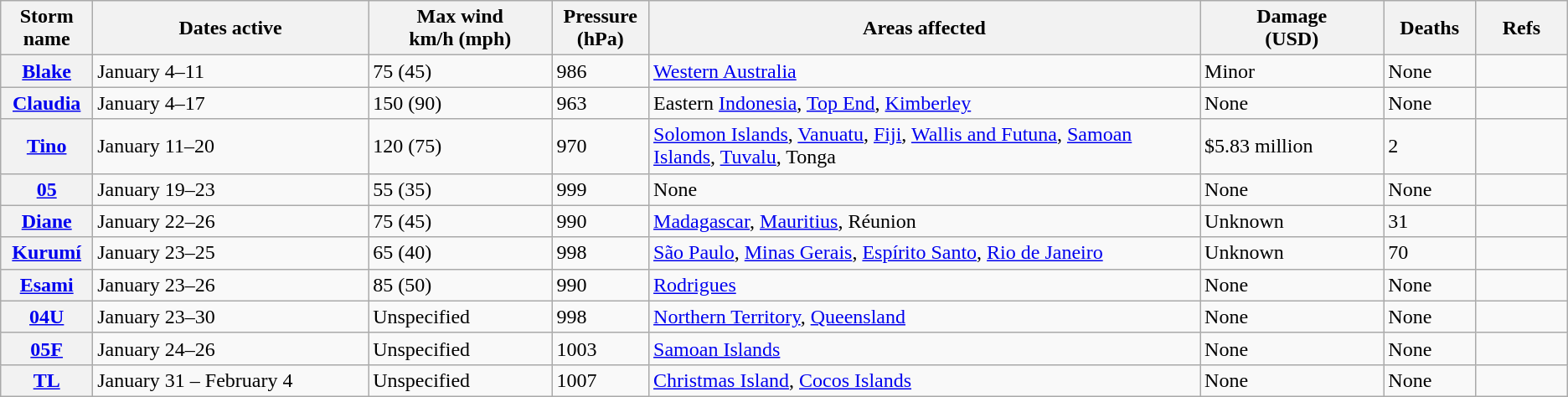<table class="wikitable sortable">
<tr>
<th width="5%">Storm name</th>
<th width="15%">Dates active</th>
<th width="10%">Max wind<br>km/h (mph)</th>
<th width="5%">Pressure<br>(hPa)</th>
<th width="30%">Areas affected</th>
<th width="10%">Damage<br>(USD)</th>
<th width="5%">Deaths</th>
<th width="5%">Refs</th>
</tr>
<tr>
<th><a href='#'>Blake</a></th>
<td>January 4–11</td>
<td>75 (45)</td>
<td>986</td>
<td><a href='#'>Western Australia</a></td>
<td>Minor</td>
<td>None</td>
<td></td>
</tr>
<tr>
<th><a href='#'>Claudia</a></th>
<td>January 4–17</td>
<td>150 (90)</td>
<td>963</td>
<td>Eastern <a href='#'>Indonesia</a>, <a href='#'>Top End</a>, <a href='#'>Kimberley</a></td>
<td>None</td>
<td>None</td>
<td></td>
</tr>
<tr>
<th><a href='#'>Tino</a></th>
<td>January 11–20</td>
<td>120 (75)</td>
<td>970</td>
<td><a href='#'>Solomon Islands</a>, <a href='#'>Vanuatu</a>, <a href='#'>Fiji</a>, <a href='#'>Wallis and Futuna</a>, <a href='#'>Samoan Islands</a>, <a href='#'>Tuvalu</a>, Tonga</td>
<td>$5.83 million</td>
<td>2</td>
<td></td>
</tr>
<tr>
<th><a href='#'>05</a></th>
<td>January 19–23</td>
<td>55 (35)</td>
<td>999</td>
<td>None</td>
<td>None</td>
<td>None</td>
<td></td>
</tr>
<tr>
<th><a href='#'>Diane</a></th>
<td>January 22–26</td>
<td>75 (45)</td>
<td>990</td>
<td><a href='#'>Madagascar</a>, <a href='#'>Mauritius</a>, Réunion</td>
<td>Unknown</td>
<td>31</td>
<td></td>
</tr>
<tr>
<th><a href='#'>Kurumí</a></th>
<td>January 23–25</td>
<td>65 (40)</td>
<td>998</td>
<td><a href='#'>São Paulo</a>, <a href='#'>Minas Gerais</a>, <a href='#'>Espírito Santo</a>, <a href='#'>Rio de Janeiro</a></td>
<td>Unknown</td>
<td>70</td>
<td></td>
</tr>
<tr>
<th><a href='#'>Esami</a></th>
<td>January 23–26</td>
<td>85 (50)</td>
<td>990</td>
<td><a href='#'>Rodrigues</a></td>
<td>None</td>
<td>None</td>
<td></td>
</tr>
<tr>
<th><a href='#'>04U</a></th>
<td>January 23–30</td>
<td>Unspecified</td>
<td>998</td>
<td><a href='#'>Northern Territory</a>, <a href='#'>Queensland</a></td>
<td>None</td>
<td>None</td>
<td></td>
</tr>
<tr>
<th><a href='#'>05F</a></th>
<td>January 24–26</td>
<td>Unspecified</td>
<td>1003</td>
<td><a href='#'>Samoan Islands</a></td>
<td>None</td>
<td>None</td>
<td></td>
</tr>
<tr>
<th><a href='#'>TL</a></th>
<td>January 31 – February 4</td>
<td>Unspecified</td>
<td>1007</td>
<td><a href='#'>Christmas Island</a>, <a href='#'>Cocos Islands</a></td>
<td>None</td>
<td>None</td>
<td></td>
</tr>
</table>
